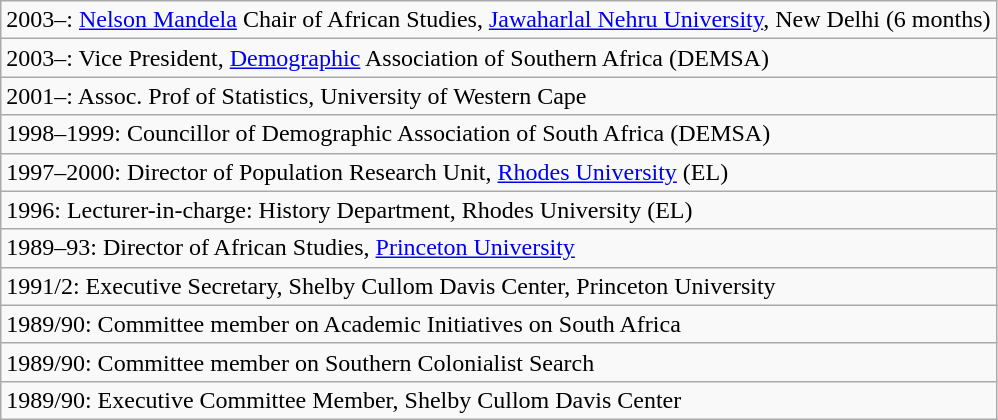<table class="wikitable">
<tr>
<td>2003–: <a href='#'>Nelson Mandela</a> Chair of African Studies, <a href='#'>Jawaharlal Nehru University</a>, New Delhi (6 months)</td>
</tr>
<tr>
<td>2003–: Vice President, <a href='#'>Demographic</a> Association of Southern Africa (DEMSA)</td>
</tr>
<tr>
<td>2001–: Assoc. Prof of Statistics, University of Western Cape</td>
</tr>
<tr>
<td>1998–1999: Councillor of Demographic Association of South Africa (DEMSA)</td>
</tr>
<tr>
<td>1997–2000: Director of Population Research Unit, <a href='#'>Rhodes University</a> (EL)</td>
</tr>
<tr>
<td>1996: Lecturer-in-charge: History Department, Rhodes University (EL)</td>
</tr>
<tr>
<td>1989–93: Director of African Studies, <a href='#'>Princeton University</a></td>
</tr>
<tr>
<td>1991/2: Executive Secretary, Shelby Cullom Davis Center, Princeton University</td>
</tr>
<tr>
<td>1989/90: Committee member on Academic Initiatives on South Africa</td>
</tr>
<tr>
<td>1989/90: Committee member on Southern Colonialist Search</td>
</tr>
<tr>
<td>1989/90: Executive Committee Member, Shelby Cullom Davis Center</td>
</tr>
</table>
